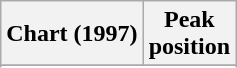<table class="wikitable sortable plainrowheaders" style="text-align:center">
<tr>
<th scope="col">Chart (1997)</th>
<th scope="col">Peak<br>position</th>
</tr>
<tr>
</tr>
<tr>
</tr>
<tr>
</tr>
<tr>
</tr>
<tr>
</tr>
<tr>
</tr>
<tr>
</tr>
<tr>
</tr>
<tr>
</tr>
<tr>
</tr>
<tr>
</tr>
<tr>
</tr>
<tr>
</tr>
<tr>
</tr>
</table>
